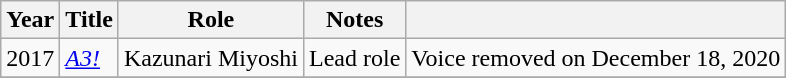<table class="wikitable">
<tr {| class="wikitable sortable">
<th>Year</th>
<th>Title</th>
<th>Role</th>
<th>Notes</th>
<th class="unsortable"></th>
</tr>
<tr>
<td>2017</td>
<td><em><a href='#'>A3!</a></em></td>
<td>Kazunari Miyoshi</td>
<td>Lead role</td>
<td>Voice removed on December 18, 2020</td>
</tr>
<tr>
</tr>
</table>
